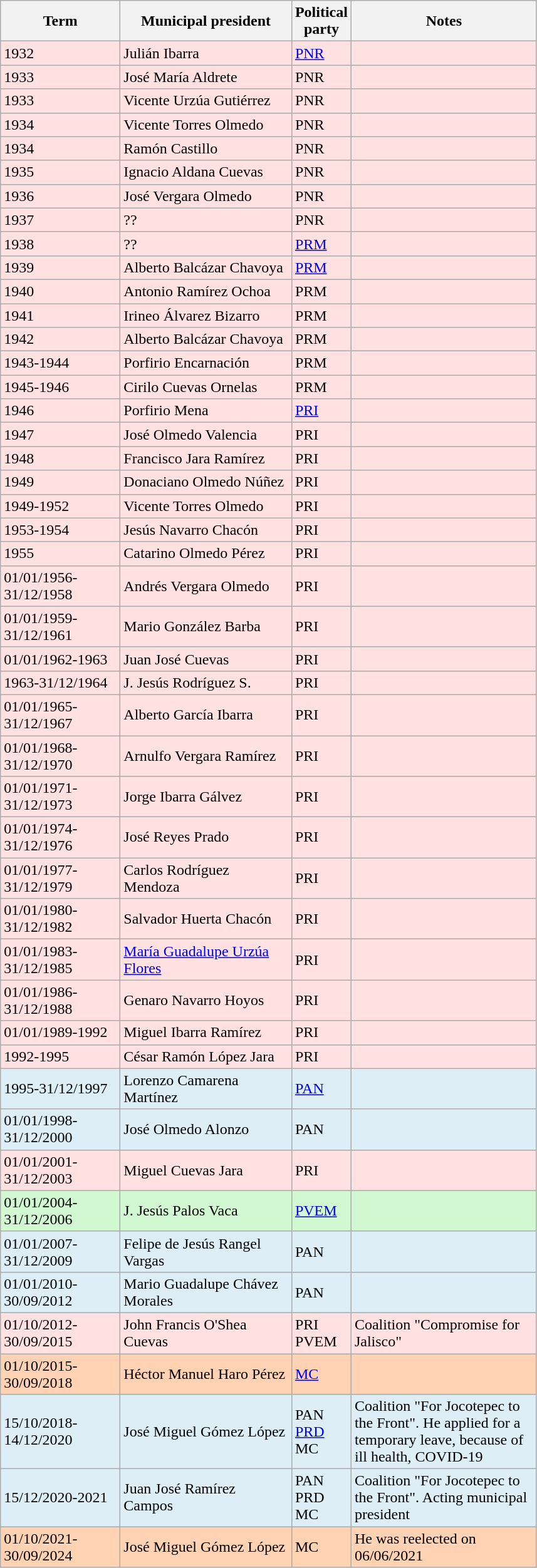<table class=wikitable>
<tr>
<th width=120px>Term</th>
<th width=175px>Municipal president</th>
<th width=30px>Political party</th>
<th width=190px>Notes</th>
</tr>
<tr style="background:#ffe1e1">
<td>1932</td>
<td>Julián Ibarra</td>
<td><a href='#'>PNR</a> </td>
<td></td>
</tr>
<tr style="background:#ffe1e1">
<td>1933</td>
<td>José María Aldrete</td>
<td>PNR </td>
<td></td>
</tr>
<tr style="background:#ffe1e1">
<td>1933</td>
<td>Vicente Urzúa Gutiérrez</td>
<td>PNR </td>
<td></td>
</tr>
<tr style="background:#ffe1e1">
<td>1934</td>
<td>Vicente Torres Olmedo</td>
<td>PNR </td>
<td></td>
</tr>
<tr style="background:#ffe1e1">
<td>1934</td>
<td>Ramón Castillo</td>
<td>PNR </td>
<td></td>
</tr>
<tr style="background:#ffe1e1">
<td>1935</td>
<td>Ignacio Aldana Cuevas</td>
<td>PNR </td>
<td></td>
</tr>
<tr style="background:#ffe1e1">
<td>1936</td>
<td>José Vergara Olmedo</td>
<td>PNR </td>
<td></td>
</tr>
<tr style="background:#ffe1e1">
<td>1937</td>
<td>??</td>
<td>PNR </td>
<td></td>
</tr>
<tr style="background:#ffe1e1">
<td>1938</td>
<td>??</td>
<td><a href='#'>PRM</a> </td>
<td></td>
</tr>
<tr style="background:#ffe1e1">
<td>1939</td>
<td>Alberto Balcázar Chavoya</td>
<td><a href='#'>PRM</a> </td>
<td></td>
</tr>
<tr style="background:#ffe1e1">
<td>1940</td>
<td>Antonio Ramírez Ochoa</td>
<td>PRM </td>
<td></td>
</tr>
<tr style="background:#ffe1e1">
<td>1941</td>
<td>Irineo Álvarez Bizarro</td>
<td>PRM </td>
<td></td>
</tr>
<tr style="background:#ffe1e1">
<td>1942</td>
<td>Alberto Balcázar Chavoya</td>
<td>PRM </td>
<td></td>
</tr>
<tr style="background:#ffe1e1">
<td>1943-1944</td>
<td>Porfirio Encarnación</td>
<td>PRM </td>
<td></td>
</tr>
<tr style="background:#ffe1e1">
<td>1945-1946</td>
<td>Cirilo Cuevas Ornelas</td>
<td>PRM </td>
<td></td>
</tr>
<tr style="background:#ffe1e1">
<td>1946</td>
<td>Porfirio Mena</td>
<td><a href='#'>PRI</a> </td>
<td></td>
</tr>
<tr style="background:#ffe1e1">
<td>1947</td>
<td>José Olmedo Valencia</td>
<td>PRI </td>
<td></td>
</tr>
<tr style="background:#ffe1e1">
<td>1948</td>
<td>Francisco Jara Ramírez</td>
<td>PRI </td>
<td></td>
</tr>
<tr style="background:#ffe1e1">
<td>1949</td>
<td>Donaciano Olmedo Núñez</td>
<td>PRI </td>
<td></td>
</tr>
<tr style="background:#ffe1e1">
<td>1949-1952</td>
<td>Vicente Torres Olmedo</td>
<td>PRI </td>
<td></td>
</tr>
<tr style="background:#ffe1e1">
<td>1953-1954</td>
<td>Jesús Navarro Chacón</td>
<td>PRI </td>
<td></td>
</tr>
<tr style="background:#ffe1e1">
<td>1955</td>
<td>Catarino Olmedo Pérez</td>
<td>PRI </td>
<td></td>
</tr>
<tr style="background:#ffe1e1">
<td>01/01/1956-31/12/1958</td>
<td>Andrés Vergara Olmedo</td>
<td>PRI </td>
<td></td>
</tr>
<tr style="background:#ffe1e1">
<td>01/01/1959-31/12/1961</td>
<td>Mario González Barba</td>
<td>PRI </td>
<td></td>
</tr>
<tr style="background:#ffe1e1">
<td>01/01/1962-1963</td>
<td>Juan José Cuevas</td>
<td>PRI </td>
<td></td>
</tr>
<tr style="background:#ffe1e1">
<td>1963-31/12/1964</td>
<td>J. Jesús Rodríguez S.</td>
<td>PRI </td>
<td></td>
</tr>
<tr style="background:#ffe1e1">
<td>01/01/1965-31/12/1967</td>
<td>Alberto García Ibarra</td>
<td>PRI </td>
<td></td>
</tr>
<tr style="background:#ffe1e1">
<td>01/01/1968-31/12/1970</td>
<td>Arnulfo Vergara Ramírez</td>
<td>PRI </td>
<td></td>
</tr>
<tr style="background:#ffe1e1">
<td>01/01/1971-31/12/1973</td>
<td>Jorge Ibarra Gálvez</td>
<td>PRI </td>
<td></td>
</tr>
<tr style="background:#ffe1e1">
<td>01/01/1974-31/12/1976</td>
<td>José Reyes Prado</td>
<td>PRI </td>
<td></td>
</tr>
<tr style="background:#ffe1e1">
<td>01/01/1977-31/12/1979</td>
<td>Carlos Rodríguez Mendoza</td>
<td>PRI </td>
<td></td>
</tr>
<tr style="background:#ffe1e1">
<td>01/01/1980-31/12/1982</td>
<td>Salvador Huerta Chacón</td>
<td>PRI </td>
<td></td>
</tr>
<tr style="background:#ffe1e1">
<td>01/01/1983-31/12/1985</td>
<td><a href='#'>María Guadalupe Urzúa Flores</a></td>
<td>PRI </td>
<td></td>
</tr>
<tr style="background:#ffe1e1">
<td>01/01/1986-31/12/1988</td>
<td>Genaro Navarro Hoyos</td>
<td>PRI </td>
<td></td>
</tr>
<tr style="background:#ffe1e1">
<td>01/01/1989-1992</td>
<td>Miguel Ibarra Ramírez</td>
<td>PRI </td>
<td></td>
</tr>
<tr style="background:#ffe1e1">
<td>1992-1995</td>
<td>César Ramón López Jara</td>
<td>PRI </td>
<td></td>
</tr>
<tr style="background:#ddeef6">
<td>1995-31/12/1997</td>
<td>Lorenzo Camarena Martínez</td>
<td><a href='#'>PAN</a> </td>
<td></td>
</tr>
<tr style="background:#ddeef6">
<td>01/01/1998-31/12/2000</td>
<td>José Olmedo Alonzo</td>
<td>PAN </td>
<td></td>
</tr>
<tr style="background:#ffe1e1">
<td>01/01/2001-31/12/2003</td>
<td>Miguel Cuevas Jara</td>
<td>PRI </td>
<td></td>
</tr>
<tr style="background:#d2f8d2">
<td>01/01/2004-31/12/2006</td>
<td>J. Jesús Palos Vaca</td>
<td><a href='#'>PVEM</a> </td>
<td></td>
</tr>
<tr style="background:#ddeef6">
<td>01/01/2007-31/12/2009</td>
<td>Felipe de Jesús Rangel Vargas</td>
<td>PAN </td>
<td></td>
</tr>
<tr style="background:#ddeef6">
<td>01/01/2010-30/09/2012</td>
<td>Mario Guadalupe Chávez Morales</td>
<td>PAN </td>
<td></td>
</tr>
<tr style="background:#ffe1e1">
<td>01/10/2012-30/09/2015</td>
<td>John Francis O'Shea Cuevas</td>
<td>PRI <br> PVEM </td>
<td>Coalition "Compromise for Jalisco"</td>
</tr>
<tr style="background:#ffd2b3">
<td>01/10/2015-30/09/2018</td>
<td>Héctor Manuel Haro Pérez</td>
<td><a href='#'>MC</a> </td>
<td></td>
</tr>
<tr style="background:#ddeef6">
<td>15/10/2018-14/12/2020</td>
<td>José Miguel Gómez López</td>
<td>PAN <br> <a href='#'>PRD</a> <br> MC </td>
<td>Coalition "For Jocotepec to the Front". He applied for a temporary leave, because of ill health, COVID-19</td>
</tr>
<tr style="background:#ddeef6">
<td>15/12/2020-2021</td>
<td>Juan José Ramírez Campos</td>
<td>PAN <br> PRD <br> MC </td>
<td>Coalition "For Jocotepec to the Front". Acting municipal president</td>
</tr>
<tr style="background:#ffd2b3">
<td>01/10/2021-30/09/2024</td>
<td>José Miguel Gómez López</td>
<td>MC </td>
<td>He was reelected on 06/06/2021</td>
</tr>
</table>
